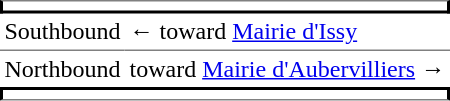<table border=0 cellspacing=0 cellpadding=3>
<tr>
<td style="border-top:solid 1px gray;border-right:solid 2px black;border-left:solid 2px black;border-bottom:solid 2px black;text-align:center" colspan=2></td>
</tr>
<tr>
<td style="border-bottom:solid 1px gray">Southbound</td>
<td style="border-bottom:solid 1px gray">←   toward <a href='#'>Mairie d'Issy</a> </td>
</tr>
<tr>
<td>Northbound</td>
<td>   toward <a href='#'>Mairie d'Aubervilliers</a>  →</td>
</tr>
<tr>
<td style="border-top:solid 2px black;border-right:solid 2px black;border-left:solid 2px black;border-bottom:solid 1px gray;text-align:center" colspan=2></td>
</tr>
</table>
